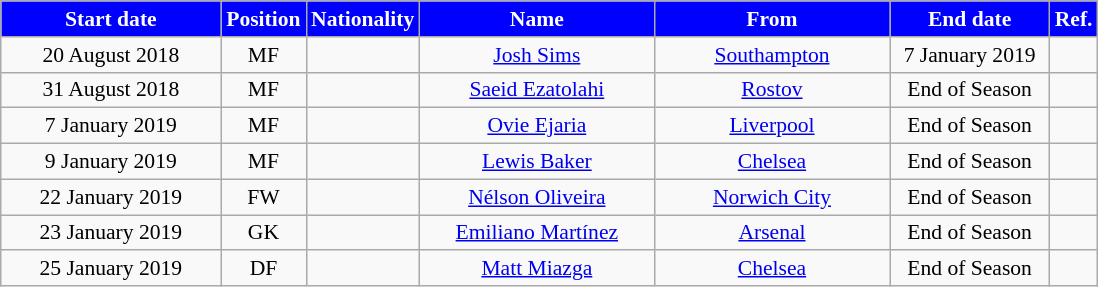<table class="wikitable"  style="text-align:center; font-size:90%; ">
<tr>
<th style="background:#00f; color:white; width:140px;">Start date</th>
<th style="background:#00f; color:white; width:50px;">Position</th>
<th style="background:#00f; color:white; width:50px;">Nationality</th>
<th style="background:#00f; color:white; width:150px;">Name</th>
<th style="background:#00f; color:white; width:150px;">From</th>
<th style="background:#00f; color:white; width:100px;">End date</th>
<th style="background:#00f; color:white; width:25px;">Ref.</th>
</tr>
<tr>
<td>20 August 2018</td>
<td>MF</td>
<td></td>
<td><a href='#'>Josh Sims</a></td>
<td><a href='#'>Southampton</a></td>
<td>7 January 2019</td>
<td></td>
</tr>
<tr>
<td>31 August 2018</td>
<td>MF</td>
<td></td>
<td><a href='#'>Saeid Ezatolahi</a></td>
<td><a href='#'>Rostov</a></td>
<td>End of Season</td>
<td></td>
</tr>
<tr>
<td>7 January 2019</td>
<td>MF</td>
<td></td>
<td><a href='#'>Ovie Ejaria</a></td>
<td><a href='#'>Liverpool</a></td>
<td>End of Season</td>
<td></td>
</tr>
<tr>
<td>9 January 2019</td>
<td>MF</td>
<td></td>
<td><a href='#'>Lewis Baker</a></td>
<td><a href='#'>Chelsea</a></td>
<td>End of Season</td>
<td></td>
</tr>
<tr>
<td>22 January 2019</td>
<td>FW</td>
<td></td>
<td><a href='#'>Nélson Oliveira</a></td>
<td><a href='#'>Norwich City</a></td>
<td>End of Season</td>
<td></td>
</tr>
<tr>
<td>23 January 2019</td>
<td>GK</td>
<td></td>
<td><a href='#'>Emiliano Martínez</a></td>
<td><a href='#'>Arsenal</a></td>
<td>End of Season</td>
<td></td>
</tr>
<tr>
<td>25 January 2019</td>
<td>DF</td>
<td></td>
<td><a href='#'>Matt Miazga</a></td>
<td><a href='#'>Chelsea</a></td>
<td>End of Season</td>
<td></td>
</tr>
</table>
